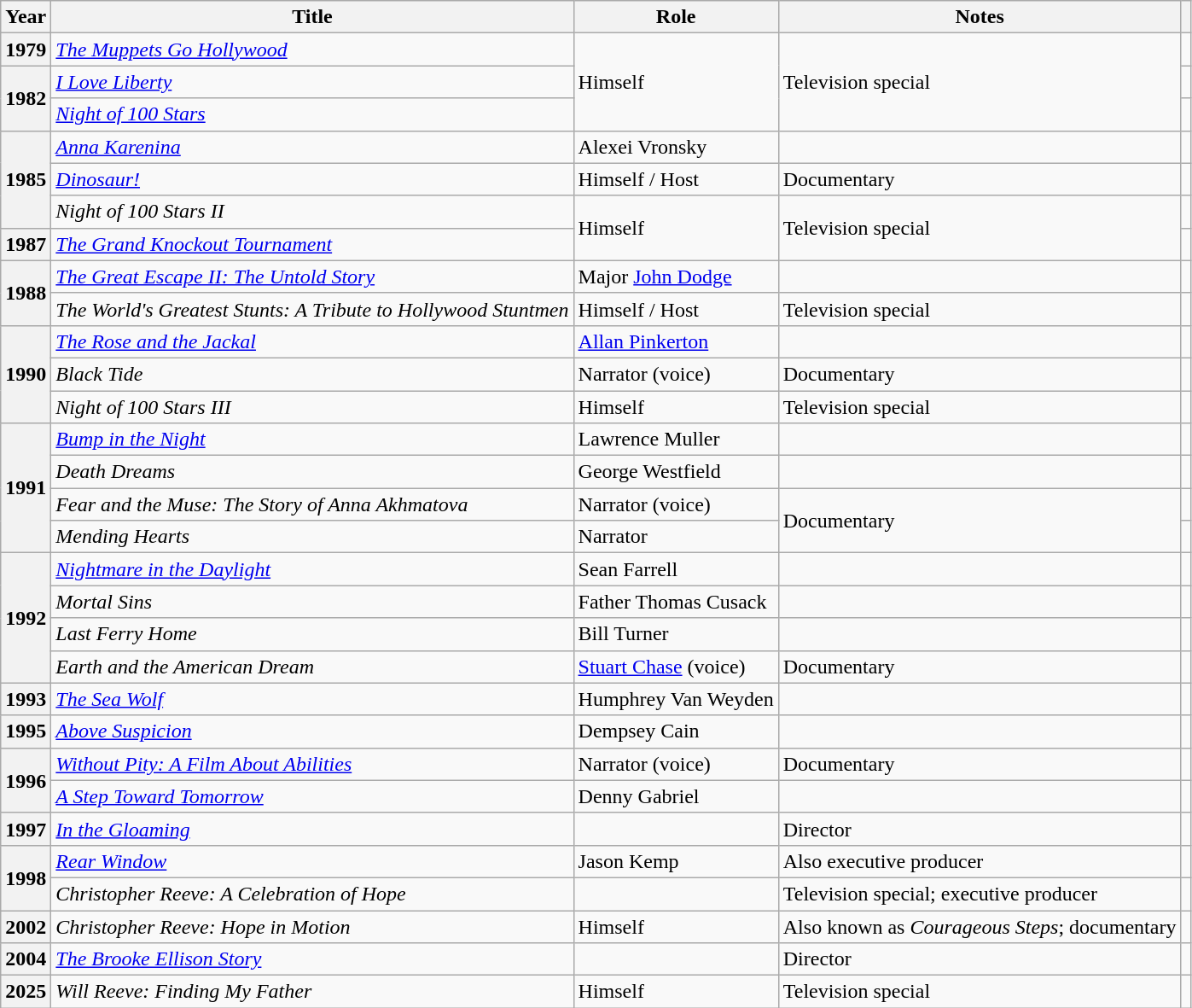<table class="wikitable plainrowheaders sortable">
<tr>
<th scope="col">Year</th>
<th scope="col">Title</th>
<th scope="col">Role</th>
<th scope="col" class="unsortable">Notes</th>
<th scope="col" class="unsortable"></th>
</tr>
<tr>
<th scope="row">1979</th>
<td><em><a href='#'>The Muppets Go Hollywood</a></em></td>
<td rowspan="3">Himself</td>
<td rowspan="3">Television special</td>
<td style="text-align:center;"></td>
</tr>
<tr>
<th rowspan="2" scope="row">1982</th>
<td><em><a href='#'>I Love Liberty</a></em></td>
<td style="text-align:center;"></td>
</tr>
<tr>
<td><em><a href='#'>Night of 100 Stars</a></em></td>
<td style="text-align:center;"></td>
</tr>
<tr>
<th rowspan="3" scope="row">1985</th>
<td><em><a href='#'>Anna Karenina</a></em></td>
<td>Alexei Vronsky</td>
<td></td>
<td style="text-align:center;"></td>
</tr>
<tr>
<td><em><a href='#'>Dinosaur!</a></em></td>
<td>Himself / Host</td>
<td>Documentary</td>
<td style="text-align:center;"></td>
</tr>
<tr>
<td><em>Night of 100 Stars II</em></td>
<td rowspan="2">Himself</td>
<td rowspan="2">Television special</td>
<td style="text-align:center;"></td>
</tr>
<tr>
<th scope="row">1987</th>
<td><em><a href='#'>The Grand Knockout Tournament</a></em></td>
<td style="text-align:center;"></td>
</tr>
<tr>
<th rowspan="2" scope="row">1988</th>
<td><em><a href='#'>The Great Escape II: The Untold Story</a></em></td>
<td>Major <a href='#'>John Dodge</a></td>
<td></td>
<td style="text-align:center;"></td>
</tr>
<tr>
<td><em>The World's Greatest Stunts: A Tribute to Hollywood Stuntmen</em></td>
<td>Himself / Host</td>
<td>Television special</td>
<td style="text-align:center;"></td>
</tr>
<tr>
<th rowspan="3" scope="row">1990</th>
<td><em><a href='#'>The Rose and the Jackal</a></em></td>
<td><a href='#'>Allan Pinkerton</a></td>
<td></td>
<td style="text-align:center;"></td>
</tr>
<tr>
<td><em>Black Tide</em></td>
<td>Narrator (voice)</td>
<td>Documentary</td>
<td style="text-align:center;"></td>
</tr>
<tr>
<td><em>Night of 100 Stars III</em></td>
<td>Himself</td>
<td>Television special</td>
<td style="text-align:center;"></td>
</tr>
<tr>
<th rowspan="4" scope="row">1991</th>
<td><em><a href='#'>Bump in the Night</a></em></td>
<td>Lawrence Muller</td>
<td></td>
<td style="text-align:center;"></td>
</tr>
<tr>
<td><em>Death Dreams</em></td>
<td>George Westfield</td>
<td></td>
<td style="text-align:center;"></td>
</tr>
<tr>
<td><em>Fear and the Muse: The Story of Anna Akhmatova</em></td>
<td>Narrator (voice)</td>
<td rowspan="2">Documentary</td>
<td style="text-align:center;"></td>
</tr>
<tr>
<td><em>Mending Hearts</em></td>
<td>Narrator</td>
<td style="text-align:center;"></td>
</tr>
<tr>
<th rowspan="4" scope="row">1992</th>
<td><em><a href='#'>Nightmare in the Daylight</a></em></td>
<td>Sean Farrell</td>
<td></td>
<td style="text-align:center;"></td>
</tr>
<tr>
<td><em>Mortal Sins</em></td>
<td>Father Thomas Cusack</td>
<td></td>
<td style="text-align:center;"></td>
</tr>
<tr>
<td><em>Last Ferry Home</em></td>
<td>Bill Turner</td>
<td></td>
<td style="text-align:center;"></td>
</tr>
<tr>
<td><em>Earth and the American Dream</em></td>
<td><a href='#'>Stuart Chase</a> (voice)</td>
<td>Documentary</td>
<td style="text-align:center;"></td>
</tr>
<tr>
<th scope="row">1993</th>
<td><em><a href='#'>The Sea Wolf</a></em></td>
<td>Humphrey Van Weyden</td>
<td></td>
<td style="text-align:center;"></td>
</tr>
<tr>
<th scope="row">1995</th>
<td><em><a href='#'>Above Suspicion</a></em></td>
<td>Dempsey Cain</td>
<td></td>
<td style="text-align:center;"></td>
</tr>
<tr>
<th rowspan="2" scope="row">1996</th>
<td><em><a href='#'>Without Pity: A Film About Abilities</a></em></td>
<td>Narrator (voice)</td>
<td>Documentary</td>
<td style="text-align:center;"></td>
</tr>
<tr>
<td><em><a href='#'>A Step Toward Tomorrow</a></em></td>
<td>Denny Gabriel</td>
<td></td>
<td style="text-align:center;"></td>
</tr>
<tr>
<th scope="row">1997</th>
<td><em><a href='#'>In the Gloaming</a></em></td>
<td></td>
<td>Director</td>
<td style="text-align:center;"></td>
</tr>
<tr>
<th rowspan="2" scope="row">1998</th>
<td><em><a href='#'>Rear Window</a></em></td>
<td>Jason Kemp</td>
<td>Also executive producer</td>
<td style="text-align:center;"></td>
</tr>
<tr>
<td><em>Christopher Reeve: A Celebration of Hope</em></td>
<td></td>
<td>Television special; executive producer</td>
<td style="text-align:center;"></td>
</tr>
<tr>
<th scope="row">2002</th>
<td><em>Christopher Reeve: Hope in Motion</em></td>
<td>Himself</td>
<td>Also known as <em>Courageous Steps</em>; documentary</td>
<td style="text-align:center;"></td>
</tr>
<tr>
<th scope="row">2004</th>
<td><em><a href='#'>The Brooke Ellison Story</a></em></td>
<td></td>
<td>Director</td>
<td style="text-align:center;"></td>
</tr>
<tr>
<th scope="row">2025</th>
<td><em>Will Reeve: Finding My Father</em></td>
<td>Himself</td>
<td>Television special</td>
<td style="text-align:center;"></td>
</tr>
</table>
